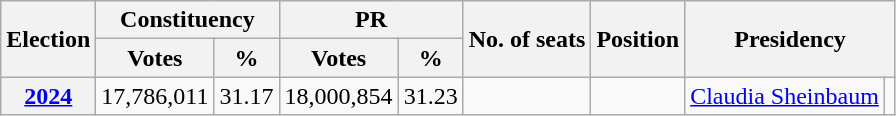<table class="wikitable">
<tr>
<th rowspan="2">Election</th>
<th colspan="2">Constituency</th>
<th colspan="2">PR</th>
<th rowspan="2">No. of seats</th>
<th rowspan="2">Position</th>
<th colspan="2" rowspan="2">Presidency</th>
</tr>
<tr>
<th>Votes</th>
<th>%</th>
<th>Votes</th>
<th>%</th>
</tr>
<tr>
<th><a href='#'>2024</a></th>
<td style="text-align:right">17,786,011</td>
<td style="text-align:right">31.17</td>
<td style="text-align:right">18,000,854</td>
<td style="text-align:right">31.23</td>
<td></td>
<td></td>
<td><a href='#'>Claudia Sheinbaum</a></td>
<td></td>
</tr>
</table>
